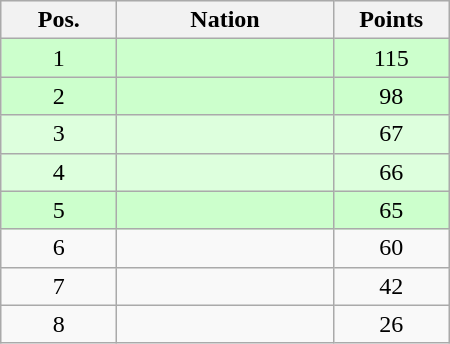<table class="wikitable gauche" cellspacing="1" style="width:300px;">
<tr style="background:#efefef; text-align:center;">
<th style="width:70px;">Pos.</th>
<th>Nation</th>
<th style="width:70px;">Points</th>
</tr>
<tr style="vertical-align:top; text-align:center; background:#ccffcc;">
<td>1</td>
<td style="text-align:left;"></td>
<td>115</td>
</tr>
<tr style="vertical-align:top; text-align:center; background:#ccffcc;">
<td>2</td>
<td style="text-align:left;"></td>
<td>98</td>
</tr>
<tr style="vertical-align:top; text-align:center; background:#ddffdd;">
<td>3</td>
<td style="text-align:left;"></td>
<td>67</td>
</tr>
<tr style="vertical-align:top; text-align:center; background:#ddffdd;">
<td>4</td>
<td style="text-align:left;"></td>
<td>66</td>
</tr>
<tr style="vertical-align:top; text-align:center; background:#ccffcc;">
<td>5</td>
<td style="text-align:left;"></td>
<td>65</td>
</tr>
<tr style="vertical-align:top; text-align:center;">
<td>6</td>
<td style="text-align:left;"></td>
<td>60</td>
</tr>
<tr style="vertical-align:top; text-align:center;">
<td>7</td>
<td style="text-align:left;"></td>
<td>42</td>
</tr>
<tr style="vertical-align:top; text-align:center;">
<td>8</td>
<td style="text-align:left;"></td>
<td>26</td>
</tr>
</table>
